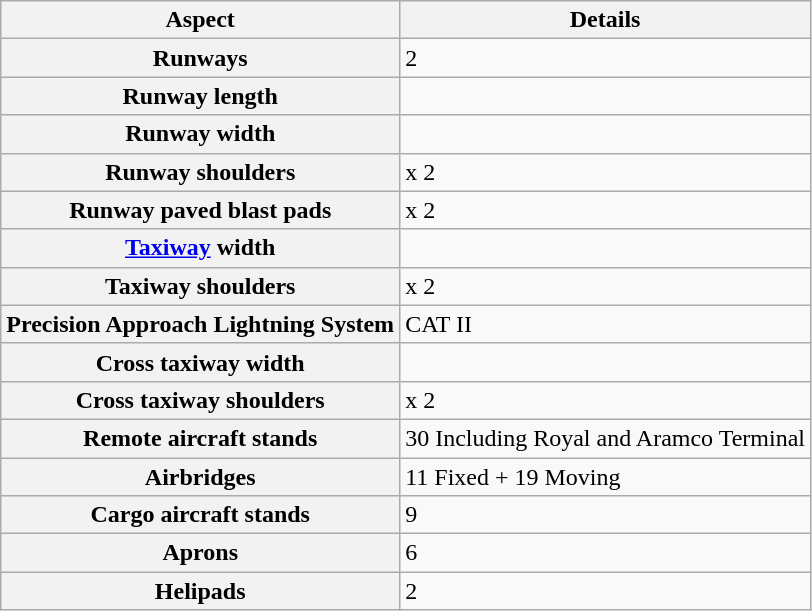<table class="wikitable">
<tr>
<th>Aspect</th>
<th>Details</th>
</tr>
<tr>
<th>Runways</th>
<td>2</td>
</tr>
<tr>
<th>Runway length</th>
<td></td>
</tr>
<tr>
<th>Runway width</th>
<td></td>
</tr>
<tr>
<th>Runway shoulders</th>
<td> x 2</td>
</tr>
<tr>
<th>Runway paved blast pads</th>
<td> x 2</td>
</tr>
<tr>
<th><a href='#'>Taxiway</a> width</th>
<td></td>
</tr>
<tr>
<th>Taxiway shoulders</th>
<td> x 2</td>
</tr>
<tr>
<th>Precision Approach Lightning System</th>
<td>CAT II</td>
</tr>
<tr>
<th>Cross taxiway width</th>
<td></td>
</tr>
<tr>
<th>Cross taxiway shoulders</th>
<td> x 2</td>
</tr>
<tr>
<th>Remote aircraft stands</th>
<td>30 Including Royal and Aramco Terminal</td>
</tr>
<tr>
<th>Airbridges</th>
<td>11 Fixed + 19 Moving</td>
</tr>
<tr>
<th>Cargo aircraft stands</th>
<td>9</td>
</tr>
<tr>
<th>Aprons</th>
<td>6</td>
</tr>
<tr>
<th>Helipads</th>
<td>2</td>
</tr>
</table>
